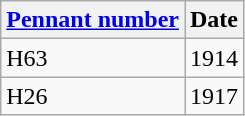<table class="wikitable" style="text-align:left">
<tr>
<th><a href='#'>Pennant number</a></th>
<th>Date</th>
</tr>
<tr>
<td>H63</td>
<td>1914</td>
</tr>
<tr>
<td>H26</td>
<td>1917</td>
</tr>
</table>
